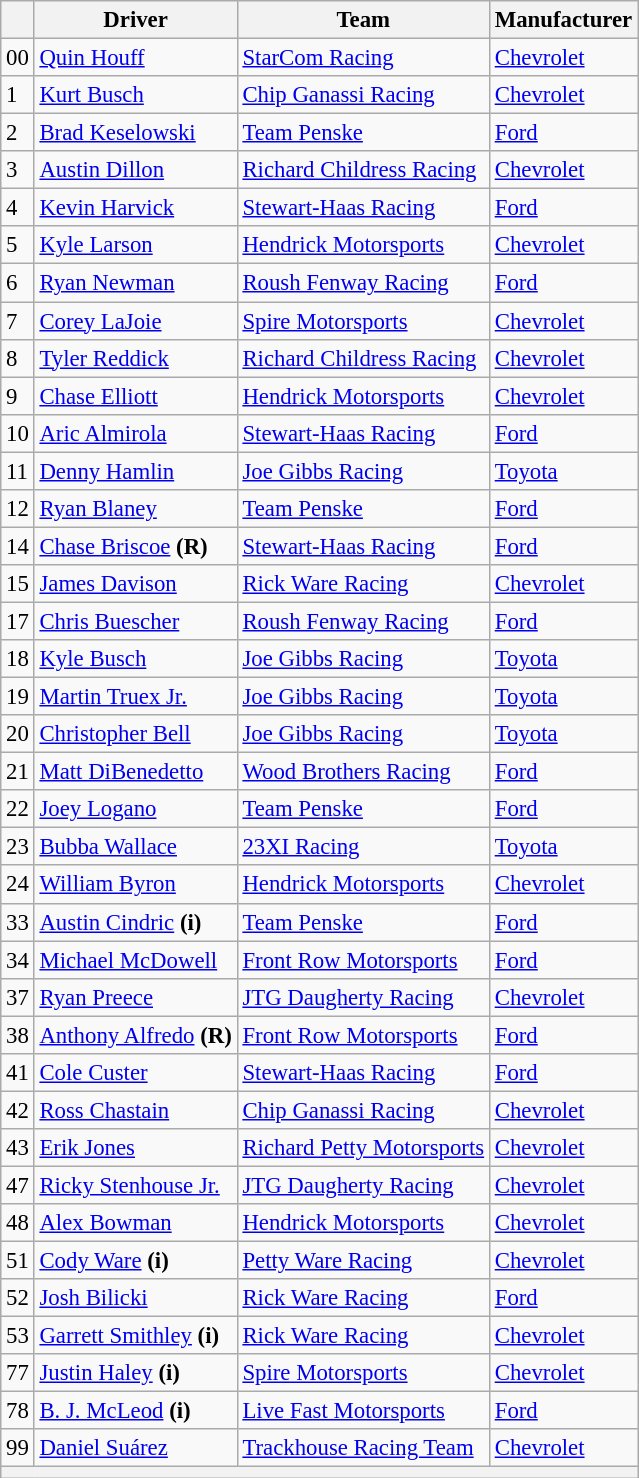<table class="wikitable" style="font-size:95%">
<tr>
<th></th>
<th>Driver</th>
<th>Team</th>
<th>Manufacturer</th>
</tr>
<tr>
<td>00</td>
<td><a href='#'>Quin Houff</a></td>
<td><a href='#'>StarCom Racing</a></td>
<td><a href='#'>Chevrolet</a></td>
</tr>
<tr>
<td>1</td>
<td><a href='#'>Kurt Busch</a></td>
<td><a href='#'>Chip Ganassi Racing</a></td>
<td><a href='#'>Chevrolet</a></td>
</tr>
<tr>
<td>2</td>
<td><a href='#'>Brad Keselowski</a></td>
<td><a href='#'>Team Penske</a></td>
<td><a href='#'>Ford</a></td>
</tr>
<tr>
<td>3</td>
<td><a href='#'>Austin Dillon</a></td>
<td><a href='#'>Richard Childress Racing</a></td>
<td><a href='#'>Chevrolet</a></td>
</tr>
<tr>
<td>4</td>
<td><a href='#'>Kevin Harvick</a></td>
<td><a href='#'>Stewart-Haas Racing</a></td>
<td><a href='#'>Ford</a></td>
</tr>
<tr>
<td>5</td>
<td><a href='#'>Kyle Larson</a></td>
<td><a href='#'>Hendrick Motorsports</a></td>
<td><a href='#'>Chevrolet</a></td>
</tr>
<tr>
<td>6</td>
<td><a href='#'>Ryan Newman</a></td>
<td><a href='#'>Roush Fenway Racing</a></td>
<td><a href='#'>Ford</a></td>
</tr>
<tr>
<td>7</td>
<td><a href='#'>Corey LaJoie</a></td>
<td><a href='#'>Spire Motorsports</a></td>
<td><a href='#'>Chevrolet</a></td>
</tr>
<tr>
<td>8</td>
<td><a href='#'>Tyler Reddick</a></td>
<td><a href='#'>Richard Childress Racing</a></td>
<td><a href='#'>Chevrolet</a></td>
</tr>
<tr>
<td>9</td>
<td><a href='#'>Chase Elliott</a></td>
<td><a href='#'>Hendrick Motorsports</a></td>
<td><a href='#'>Chevrolet</a></td>
</tr>
<tr>
<td>10</td>
<td><a href='#'>Aric Almirola</a></td>
<td><a href='#'>Stewart-Haas Racing</a></td>
<td><a href='#'>Ford</a></td>
</tr>
<tr>
<td>11</td>
<td><a href='#'>Denny Hamlin</a></td>
<td><a href='#'>Joe Gibbs Racing</a></td>
<td><a href='#'>Toyota</a></td>
</tr>
<tr>
<td>12</td>
<td><a href='#'>Ryan Blaney</a></td>
<td><a href='#'>Team Penske</a></td>
<td><a href='#'>Ford</a></td>
</tr>
<tr>
<td>14</td>
<td><a href='#'>Chase Briscoe</a> <strong>(R)</strong></td>
<td><a href='#'>Stewart-Haas Racing</a></td>
<td><a href='#'>Ford</a></td>
</tr>
<tr>
<td>15</td>
<td><a href='#'>James Davison</a></td>
<td><a href='#'>Rick Ware Racing</a></td>
<td><a href='#'>Chevrolet</a></td>
</tr>
<tr>
<td>17</td>
<td><a href='#'>Chris Buescher</a></td>
<td><a href='#'>Roush Fenway Racing</a></td>
<td><a href='#'>Ford</a></td>
</tr>
<tr>
<td>18</td>
<td><a href='#'>Kyle Busch</a></td>
<td><a href='#'>Joe Gibbs Racing</a></td>
<td><a href='#'>Toyota</a></td>
</tr>
<tr>
<td>19</td>
<td><a href='#'>Martin Truex Jr.</a></td>
<td><a href='#'>Joe Gibbs Racing</a></td>
<td><a href='#'>Toyota</a></td>
</tr>
<tr>
<td>20</td>
<td><a href='#'>Christopher Bell</a></td>
<td><a href='#'>Joe Gibbs Racing</a></td>
<td><a href='#'>Toyota</a></td>
</tr>
<tr>
<td>21</td>
<td><a href='#'>Matt DiBenedetto</a></td>
<td><a href='#'>Wood Brothers Racing</a></td>
<td><a href='#'>Ford</a></td>
</tr>
<tr>
<td>22</td>
<td><a href='#'>Joey Logano</a></td>
<td><a href='#'>Team Penske</a></td>
<td><a href='#'>Ford</a></td>
</tr>
<tr>
<td>23</td>
<td><a href='#'>Bubba Wallace</a></td>
<td><a href='#'>23XI Racing</a></td>
<td><a href='#'>Toyota</a></td>
</tr>
<tr>
<td>24</td>
<td><a href='#'>William Byron</a></td>
<td><a href='#'>Hendrick Motorsports</a></td>
<td><a href='#'>Chevrolet</a></td>
</tr>
<tr>
<td>33</td>
<td><a href='#'>Austin Cindric</a> <strong>(i)</strong></td>
<td><a href='#'>Team Penske</a></td>
<td><a href='#'>Ford</a></td>
</tr>
<tr>
<td>34</td>
<td><a href='#'>Michael McDowell</a></td>
<td><a href='#'>Front Row Motorsports</a></td>
<td><a href='#'>Ford</a></td>
</tr>
<tr>
<td>37</td>
<td><a href='#'>Ryan Preece</a></td>
<td><a href='#'>JTG Daugherty Racing</a></td>
<td><a href='#'>Chevrolet</a></td>
</tr>
<tr>
<td>38</td>
<td><a href='#'>Anthony Alfredo</a> <strong>(R)</strong></td>
<td><a href='#'>Front Row Motorsports</a></td>
<td><a href='#'>Ford</a></td>
</tr>
<tr>
<td>41</td>
<td><a href='#'>Cole Custer</a></td>
<td><a href='#'>Stewart-Haas Racing</a></td>
<td><a href='#'>Ford</a></td>
</tr>
<tr>
<td>42</td>
<td><a href='#'>Ross Chastain</a></td>
<td><a href='#'>Chip Ganassi Racing</a></td>
<td><a href='#'>Chevrolet</a></td>
</tr>
<tr>
<td>43</td>
<td><a href='#'>Erik Jones</a></td>
<td><a href='#'>Richard Petty Motorsports</a></td>
<td><a href='#'>Chevrolet</a></td>
</tr>
<tr>
<td>47</td>
<td><a href='#'>Ricky Stenhouse Jr.</a></td>
<td><a href='#'>JTG Daugherty Racing</a></td>
<td><a href='#'>Chevrolet</a></td>
</tr>
<tr>
<td>48</td>
<td><a href='#'>Alex Bowman</a></td>
<td><a href='#'>Hendrick Motorsports</a></td>
<td><a href='#'>Chevrolet</a></td>
</tr>
<tr>
<td>51</td>
<td><a href='#'>Cody Ware</a> <strong>(i)</strong></td>
<td><a href='#'>Petty Ware Racing</a></td>
<td><a href='#'>Chevrolet</a></td>
</tr>
<tr>
<td>52</td>
<td><a href='#'>Josh Bilicki</a></td>
<td><a href='#'>Rick Ware Racing</a></td>
<td><a href='#'>Ford</a></td>
</tr>
<tr>
<td>53</td>
<td><a href='#'>Garrett Smithley</a> <strong>(i)</strong></td>
<td><a href='#'>Rick Ware Racing</a></td>
<td><a href='#'>Chevrolet</a></td>
</tr>
<tr>
<td>77</td>
<td><a href='#'>Justin Haley</a> <strong>(i)</strong></td>
<td><a href='#'>Spire Motorsports</a></td>
<td><a href='#'>Chevrolet</a></td>
</tr>
<tr>
<td>78</td>
<td><a href='#'>B. J. McLeod</a> <strong>(i)</strong></td>
<td><a href='#'>Live Fast Motorsports</a></td>
<td><a href='#'>Ford</a></td>
</tr>
<tr>
<td>99</td>
<td><a href='#'>Daniel Suárez</a></td>
<td><a href='#'>Trackhouse Racing Team</a></td>
<td><a href='#'>Chevrolet</a></td>
</tr>
<tr>
<th colspan="4"></th>
</tr>
</table>
